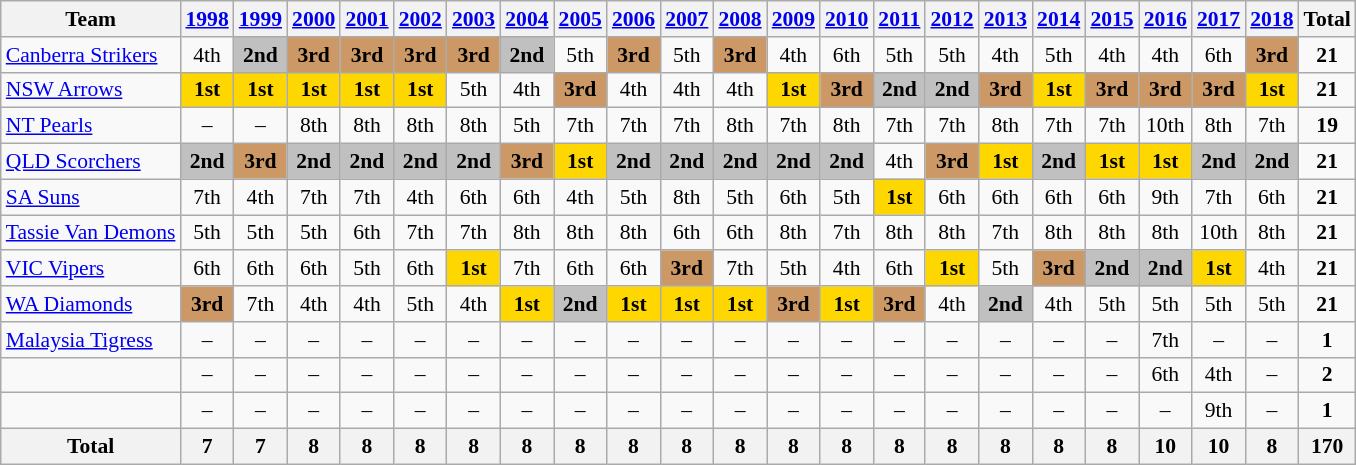<table class=wikitable style="text-align:center; font-size:90%">
<tr>
<th>Team</th>
<th><a href='#'>1998</a></th>
<th><a href='#'>1999</a></th>
<th><a href='#'>2000</a></th>
<th><a href='#'>2001</a></th>
<th><a href='#'>2002</a></th>
<th><a href='#'>2003</a></th>
<th><a href='#'>2004</a></th>
<th><a href='#'>2005</a></th>
<th><a href='#'>2006</a></th>
<th><a href='#'>2007</a></th>
<th><a href='#'>2008</a></th>
<th><a href='#'>2009</a></th>
<th><a href='#'>2010</a></th>
<th><a href='#'>2011</a></th>
<th><a href='#'>2012</a></th>
<th><a href='#'>2013</a></th>
<th><a href='#'>2014</a></th>
<th><a href='#'>2015</a></th>
<th><a href='#'>2016</a></th>
<th><a href='#'>2017</a></th>
<th><a href='#'>2018</a></th>
<th>Total</th>
</tr>
<tr>
<td align=left> <a href='#'>Canberra Strikers</a></td>
<td>4th</td>
<td bgcolor=silver><strong>2nd</strong></td>
<td bgcolor=#cc9966><strong>3rd</strong></td>
<td bgcolor=#cc9966><strong>3rd</strong></td>
<td bgcolor=#cc9966><strong>3rd</strong></td>
<td bgcolor=#cc9966><strong>3rd</strong></td>
<td bgcolor=silver><strong>2nd</strong></td>
<td>5th</td>
<td bgcolor=#cc9966><strong>3rd</strong></td>
<td>5th</td>
<td bgcolor=#cc9966><strong>3rd</strong></td>
<td>4th</td>
<td>6th</td>
<td>5th</td>
<td>5th</td>
<td>4th</td>
<td>5th</td>
<td>4th</td>
<td>4th</td>
<td>6th</td>
<td bgcolor=#cc9966><strong>3rd</strong></td>
<td><strong>21</strong></td>
</tr>
<tr>
<td align=left> <a href='#'>NSW Arrows</a></td>
<td bgcolor=gold><strong>1st</strong></td>
<td bgcolor=gold><strong>1st</strong></td>
<td bgcolor=gold><strong>1st</strong></td>
<td bgcolor=gold><strong>1st</strong></td>
<td bgcolor=gold><strong>1st</strong></td>
<td>5th</td>
<td>4th</td>
<td bgcolor=#cc9966><strong>3rd</strong></td>
<td>4th</td>
<td>4th</td>
<td>4th</td>
<td bgcolor=gold><strong>1st</strong></td>
<td bgcolor=#cc9966><strong>3rd</strong></td>
<td bgcolor=silver><strong>2nd</strong></td>
<td bgcolor=silver><strong>2nd</strong></td>
<td bgcolor=#cc9966><strong>3rd</strong></td>
<td bgcolor=gold><strong>1st</strong></td>
<td bgcolor=#cc9966><strong>3rd</strong></td>
<td bgcolor=#cc9966><strong>3rd</strong></td>
<td bgcolor=#cc9966><strong>3rd</strong></td>
<td bgcolor=gold><strong>1st</strong></td>
<td><strong>21</strong></td>
</tr>
<tr>
<td align=left> <a href='#'>NT Pearls</a></td>
<td>–</td>
<td>–</td>
<td>8th</td>
<td>8th</td>
<td>8th</td>
<td>8th</td>
<td>5th</td>
<td>7th</td>
<td>7th</td>
<td>7th</td>
<td>8th</td>
<td>7th</td>
<td>8th</td>
<td>7th</td>
<td>7th</td>
<td>8th</td>
<td>7th</td>
<td>7th</td>
<td>10th</td>
<td>8th</td>
<td>7th</td>
<td><strong>19</strong></td>
</tr>
<tr>
<td align=left> <a href='#'>QLD Scorchers</a></td>
<td bgcolor=silver><strong>2nd</strong></td>
<td bgcolor=#cc9966><strong>3rd</strong></td>
<td bgcolor=silver><strong>2nd</strong></td>
<td bgcolor=silver><strong>2nd</strong></td>
<td bgcolor=silver><strong>2nd</strong></td>
<td bgcolor=silver><strong>2nd</strong></td>
<td bgcolor=#cc9966><strong>3rd</strong></td>
<td bgcolor=gold><strong>1st</strong></td>
<td bgcolor=silver><strong>2nd</strong></td>
<td bgcolor=silver><strong>2nd</strong></td>
<td bgcolor=silver><strong>2nd</strong></td>
<td bgcolor=silver><strong>2nd</strong></td>
<td bgcolor=silver><strong>2nd</strong></td>
<td>4th</td>
<td bgcolor=#cc9966><strong>3rd</strong></td>
<td bgcolor=gold><strong>1st</strong></td>
<td bgcolor=silver><strong>2nd</strong></td>
<td bgcolor=gold><strong>1st</strong></td>
<td bgcolor=gold><strong>1st</strong></td>
<td bgcolor=silver><strong>2nd</strong></td>
<td bgcolor=silver><strong>2nd</strong></td>
<td><strong>21</strong></td>
</tr>
<tr>
<td align=left> <a href='#'>SA Suns</a></td>
<td>7th</td>
<td>4th</td>
<td>7th</td>
<td>7th</td>
<td>4th</td>
<td>6th</td>
<td>6th</td>
<td>4th</td>
<td>5th</td>
<td>8th</td>
<td>5th</td>
<td>6th</td>
<td>5th</td>
<td bgcolor=gold><strong>1st</strong></td>
<td>6th</td>
<td>6th</td>
<td>6th</td>
<td>6th</td>
<td>9th</td>
<td>7th</td>
<td>6th</td>
<td><strong>21</strong></td>
</tr>
<tr>
<td align=left> <a href='#'>Tassie Van Demons</a></td>
<td>5th</td>
<td>5th</td>
<td>5th</td>
<td>6th</td>
<td>7th</td>
<td>7th</td>
<td>8th</td>
<td>8th</td>
<td>8th</td>
<td>6th</td>
<td>6th</td>
<td>8th</td>
<td>7th</td>
<td>8th</td>
<td>8th</td>
<td>7th</td>
<td>8th</td>
<td>8th</td>
<td>8th</td>
<td>10th</td>
<td>8th</td>
<td><strong>21</strong></td>
</tr>
<tr>
<td align=left> <a href='#'>VIC Vipers</a></td>
<td>6th</td>
<td>6th</td>
<td>6th</td>
<td>5th</td>
<td>6th</td>
<td bgcolor=gold><strong>1st</strong></td>
<td>7th</td>
<td>6th</td>
<td>6th</td>
<td bgcolor=#cc9966><strong>3rd</strong></td>
<td>7th</td>
<td>5th</td>
<td>4th</td>
<td>6th</td>
<td bgcolor=gold><strong>1st</strong></td>
<td>5th</td>
<td bgcolor=#cc9966><strong>3rd</strong></td>
<td bgcolor=silver><strong>2nd</strong></td>
<td bgcolor=silver><strong>2nd</strong></td>
<td bgcolor=gold><strong>1st</strong></td>
<td>4th</td>
<td><strong>21</strong></td>
</tr>
<tr>
<td align=left> <a href='#'>WA Diamonds</a></td>
<td bgcolor=#cc9966><strong>3rd</strong></td>
<td>7th</td>
<td>4th</td>
<td>4th</td>
<td>5th</td>
<td>4th</td>
<td bgcolor=gold><strong>1st</strong></td>
<td bgcolor=silver><strong>2nd</strong></td>
<td bgcolor=gold><strong>1st</strong></td>
<td bgcolor=gold><strong>1st</strong></td>
<td bgcolor=gold><strong>1st</strong></td>
<td bgcolor=#cc9966><strong>3rd</strong></td>
<td bgcolor=gold><strong>1st</strong></td>
<td bgcolor=#cc9966><strong>3rd</strong></td>
<td>4th</td>
<td bgcolor=silver><strong>2nd</strong></td>
<td>4th</td>
<td>5th</td>
<td>5th</td>
<td>5th</td>
<td>5th</td>
<td><strong>21</strong></td>
</tr>
<tr>
<td align=left> <a href='#'>Malaysia Tigress</a></td>
<td>–</td>
<td>–</td>
<td>–</td>
<td>–</td>
<td>–</td>
<td>–</td>
<td>–</td>
<td>–</td>
<td>–</td>
<td>–</td>
<td>–</td>
<td>–</td>
<td>–</td>
<td>–</td>
<td>–</td>
<td>–</td>
<td>–</td>
<td>–</td>
<td>7th</td>
<td>–</td>
<td>–</td>
<td><strong>1</strong></td>
</tr>
<tr>
<td align=left></td>
<td>–</td>
<td>–</td>
<td>–</td>
<td>–</td>
<td>–</td>
<td>–</td>
<td>–</td>
<td>–</td>
<td>–</td>
<td>–</td>
<td>–</td>
<td>–</td>
<td>–</td>
<td>–</td>
<td>–</td>
<td>–</td>
<td>–</td>
<td>–</td>
<td>6th</td>
<td>4th</td>
<td>–</td>
<td><strong>2</strong></td>
</tr>
<tr>
<td align=left></td>
<td>–</td>
<td>–</td>
<td>–</td>
<td>–</td>
<td>–</td>
<td>–</td>
<td>–</td>
<td>–</td>
<td>–</td>
<td>–</td>
<td>–</td>
<td>–</td>
<td>–</td>
<td>–</td>
<td>–</td>
<td>–</td>
<td>–</td>
<td>–</td>
<td>–</td>
<td>9th</td>
<td>–</td>
<td><strong>1</strong></td>
</tr>
<tr>
<th>Total</th>
<th><strong>7</strong></th>
<th><strong>7</strong></th>
<th><strong>8</strong></th>
<th><strong>8</strong></th>
<th><strong>8</strong></th>
<th><strong>8</strong></th>
<th><strong>8</strong></th>
<th><strong>8</strong></th>
<th><strong>8</strong></th>
<th><strong>8</strong></th>
<th><strong>8</strong></th>
<th><strong>8</strong></th>
<th><strong>8</strong></th>
<th><strong>8</strong></th>
<th><strong>8</strong></th>
<th><strong>8</strong></th>
<th><strong>8</strong></th>
<th><strong>8</strong></th>
<th><strong>10</strong></th>
<th><strong>10</strong></th>
<th><strong>8</strong></th>
<th><strong>170</strong></th>
</tr>
</table>
